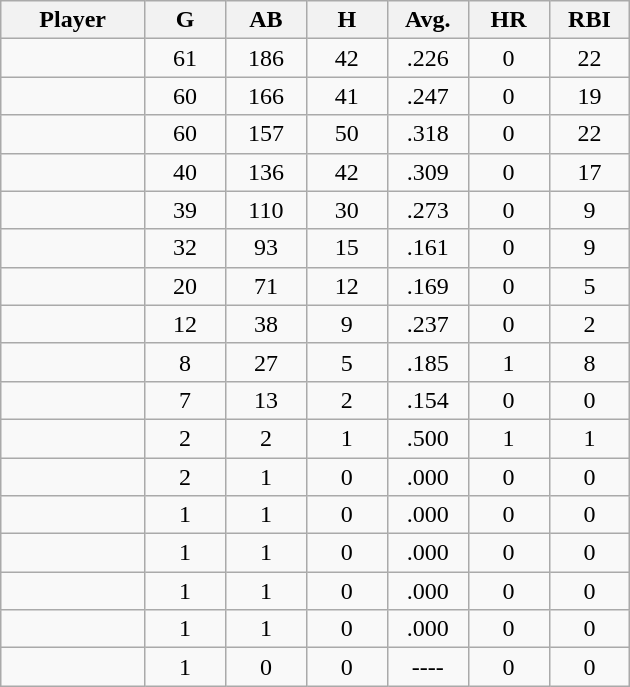<table class="wikitable sortable">
<tr>
<th bgcolor="#DDDDFF" width="16%">Player</th>
<th bgcolor="#DDDDFF" width="9%">G</th>
<th bgcolor="#DDDDFF" width="9%">AB</th>
<th bgcolor="#DDDDFF" width="9%">H</th>
<th bgcolor="#DDDDFF" width="9%">Avg.</th>
<th bgcolor="#DDDDFF" width="9%">HR</th>
<th bgcolor="#DDDDFF" width="9%">RBI</th>
</tr>
<tr align="center">
<td></td>
<td>61</td>
<td>186</td>
<td>42</td>
<td>.226</td>
<td>0</td>
<td>22</td>
</tr>
<tr align="center">
<td></td>
<td>60</td>
<td>166</td>
<td>41</td>
<td>.247</td>
<td>0</td>
<td>19</td>
</tr>
<tr align="center">
<td></td>
<td>60</td>
<td>157</td>
<td>50</td>
<td>.318</td>
<td>0</td>
<td>22</td>
</tr>
<tr align="center">
<td></td>
<td>40</td>
<td>136</td>
<td>42</td>
<td>.309</td>
<td>0</td>
<td>17</td>
</tr>
<tr align="center">
<td></td>
<td>39</td>
<td>110</td>
<td>30</td>
<td>.273</td>
<td>0</td>
<td>9</td>
</tr>
<tr align="center">
<td></td>
<td>32</td>
<td>93</td>
<td>15</td>
<td>.161</td>
<td>0</td>
<td>9</td>
</tr>
<tr align="center">
<td></td>
<td>20</td>
<td>71</td>
<td>12</td>
<td>.169</td>
<td>0</td>
<td>5</td>
</tr>
<tr align="center">
<td></td>
<td>12</td>
<td>38</td>
<td>9</td>
<td>.237</td>
<td>0</td>
<td>2</td>
</tr>
<tr align="center">
<td></td>
<td>8</td>
<td>27</td>
<td>5</td>
<td>.185</td>
<td>1</td>
<td>8</td>
</tr>
<tr align="center">
<td></td>
<td>7</td>
<td>13</td>
<td>2</td>
<td>.154</td>
<td>0</td>
<td>0</td>
</tr>
<tr align="center">
<td></td>
<td>2</td>
<td>2</td>
<td>1</td>
<td>.500</td>
<td>1</td>
<td>1</td>
</tr>
<tr align="center">
<td></td>
<td>2</td>
<td>1</td>
<td>0</td>
<td>.000</td>
<td>0</td>
<td>0</td>
</tr>
<tr align="center">
<td></td>
<td>1</td>
<td>1</td>
<td>0</td>
<td>.000</td>
<td>0</td>
<td>0</td>
</tr>
<tr align="center">
<td></td>
<td>1</td>
<td>1</td>
<td>0</td>
<td>.000</td>
<td>0</td>
<td>0</td>
</tr>
<tr align="center">
<td></td>
<td>1</td>
<td>1</td>
<td>0</td>
<td>.000</td>
<td>0</td>
<td>0</td>
</tr>
<tr align="center">
<td></td>
<td>1</td>
<td>1</td>
<td>0</td>
<td>.000</td>
<td>0</td>
<td>0</td>
</tr>
<tr align="center">
<td></td>
<td>1</td>
<td>0</td>
<td>0</td>
<td>----</td>
<td>0</td>
<td>0</td>
</tr>
</table>
